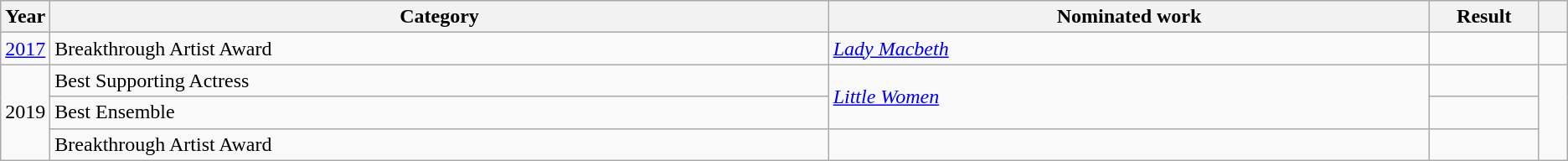<table class="wikitable sortable">
<tr>
<th scope="col" style="width:1em;">Year</th>
<th scope="col" style="width:39em;">Category</th>
<th scope="col" style="width:30em;">Nominated work</th>
<th scope="col" style="width:5em;">Result</th>
<th scope="col" style="width:1em;"class="unsortable"></th>
</tr>
<tr>
<td><a href='#'>2017</a></td>
<td>Breakthrough Artist Award</td>
<td><em><a href='#'>Lady Macbeth</a></em></td>
<td></td>
<td></td>
</tr>
<tr>
<td rowspan="3">2019</td>
<td>Best Supporting Actress</td>
<td rowspan="2"><em><a href='#'>Little Women</a></em></td>
<td></td>
<td align="center" rowspan="3"></td>
</tr>
<tr>
<td>Best Ensemble</td>
<td></td>
</tr>
<tr>
<td>Breakthrough Artist Award</td>
<td></td>
<td></td>
</tr>
</table>
